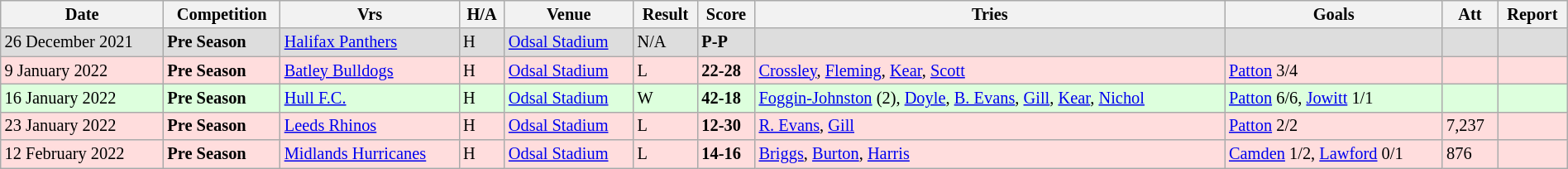<table class="wikitable"  style="font-size:85%; width:100%;">
<tr>
<th>Date</th>
<th>Competition</th>
<th>Vrs</th>
<th>H/A</th>
<th>Venue</th>
<th>Result</th>
<th>Score</th>
<th>Tries</th>
<th>Goals</th>
<th>Att</th>
<th>Report</th>
</tr>
<tr style="background:#ddd;" width=20 | >
<td>26 December 2021</td>
<td><strong>Pre Season</strong></td>
<td><a href='#'>Halifax Panthers</a></td>
<td>H</td>
<td><a href='#'>Odsal Stadium</a></td>
<td>N/A</td>
<td><strong>P-P</strong></td>
<td></td>
<td></td>
<td></td>
<td></td>
</tr>
<tr style="background:#ffdddd;" width=20 | >
<td>9 January 2022</td>
<td><strong>Pre Season</strong></td>
<td><a href='#'>Batley Bulldogs</a></td>
<td>H</td>
<td><a href='#'>Odsal Stadium</a></td>
<td>L</td>
<td><strong>22-28</strong></td>
<td><a href='#'>Crossley</a>, <a href='#'>Fleming</a>, <a href='#'>Kear</a>, <a href='#'>Scott</a></td>
<td><a href='#'>Patton</a> 3/4</td>
<td></td>
<td></td>
</tr>
<tr style="background:#ddffdd;" width=20 | >
<td>16 January 2022</td>
<td><strong>Pre Season</strong></td>
<td><a href='#'>Hull F.C.</a></td>
<td>H</td>
<td><a href='#'>Odsal Stadium</a></td>
<td>W</td>
<td><strong>42-18</strong></td>
<td><a href='#'>Foggin-Johnston</a> (2), <a href='#'>Doyle</a>, <a href='#'>B. Evans</a>, <a href='#'>Gill</a>, <a href='#'>Kear</a>, <a href='#'>Nichol</a></td>
<td><a href='#'>Patton</a> 6/6, <a href='#'>Jowitt</a> 1/1</td>
<td></td>
<td></td>
</tr>
<tr style="background:#ffdddd;" width=20 | >
<td>23 January 2022</td>
<td><strong>Pre Season</strong></td>
<td><a href='#'>Leeds Rhinos</a></td>
<td>H</td>
<td><a href='#'>Odsal Stadium</a></td>
<td>L</td>
<td><strong>12-30</strong></td>
<td><a href='#'>R. Evans</a>, <a href='#'>Gill</a></td>
<td><a href='#'>Patton</a> 2/2</td>
<td>7,237</td>
<td></td>
</tr>
<tr style="background:#ffdddd;" width=20 | >
<td>12 February 2022</td>
<td><strong>Pre Season</strong></td>
<td><a href='#'>Midlands Hurricanes</a></td>
<td>H</td>
<td><a href='#'>Odsal Stadium</a></td>
<td>L</td>
<td><strong>14-16</strong></td>
<td><a href='#'>Briggs</a>, <a href='#'>Burton</a>, <a href='#'>Harris</a></td>
<td><a href='#'>Camden</a> 1/2, <a href='#'>Lawford</a> 0/1</td>
<td>876</td>
<td></td>
</tr>
</table>
